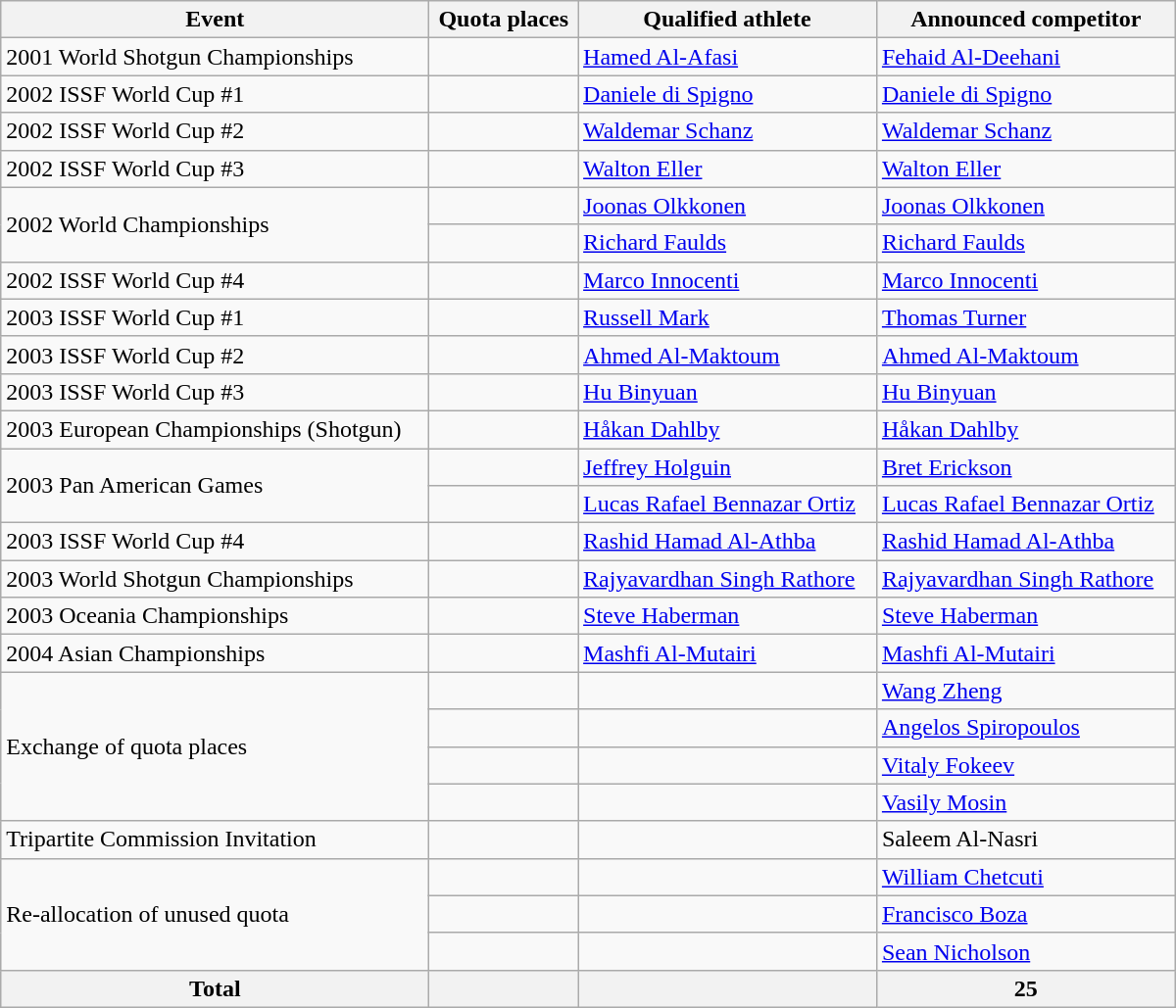<table class=wikitable style="text-align:left" width=800>
<tr>
<th>Event</th>
<th>Quota places</th>
<th>Qualified athlete</th>
<th>Announced competitor</th>
</tr>
<tr>
<td>2001 World Shotgun Championships</td>
<td></td>
<td><a href='#'>Hamed Al-Afasi</a></td>
<td><a href='#'>Fehaid Al-Deehani</a></td>
</tr>
<tr>
<td>2002 ISSF World Cup #1</td>
<td></td>
<td><a href='#'>Daniele di Spigno</a></td>
<td><a href='#'>Daniele di Spigno</a></td>
</tr>
<tr>
<td>2002 ISSF World Cup #2</td>
<td></td>
<td><a href='#'>Waldemar Schanz</a></td>
<td><a href='#'>Waldemar Schanz</a></td>
</tr>
<tr>
<td>2002 ISSF World Cup #3</td>
<td></td>
<td><a href='#'>Walton Eller</a></td>
<td><a href='#'>Walton Eller</a></td>
</tr>
<tr>
<td rowspan=2>2002 World Championships</td>
<td></td>
<td><a href='#'>Joonas Olkkonen</a></td>
<td><a href='#'>Joonas Olkkonen</a></td>
</tr>
<tr>
<td></td>
<td><a href='#'>Richard Faulds</a></td>
<td><a href='#'>Richard Faulds</a></td>
</tr>
<tr>
<td>2002 ISSF World Cup #4</td>
<td></td>
<td><a href='#'>Marco Innocenti</a></td>
<td><a href='#'>Marco Innocenti</a></td>
</tr>
<tr>
<td>2003 ISSF World Cup #1</td>
<td></td>
<td><a href='#'>Russell Mark</a></td>
<td><a href='#'>Thomas Turner</a></td>
</tr>
<tr>
<td>2003 ISSF World Cup #2</td>
<td></td>
<td><a href='#'>Ahmed Al-Maktoum</a></td>
<td><a href='#'>Ahmed Al-Maktoum</a></td>
</tr>
<tr>
<td>2003 ISSF World Cup #3</td>
<td></td>
<td><a href='#'>Hu Binyuan</a></td>
<td><a href='#'>Hu Binyuan</a></td>
</tr>
<tr>
<td>2003 European Championships (Shotgun)</td>
<td></td>
<td><a href='#'>Håkan Dahlby</a></td>
<td><a href='#'>Håkan Dahlby</a></td>
</tr>
<tr>
<td rowspan=2>2003 Pan American Games</td>
<td></td>
<td><a href='#'>Jeffrey Holguin</a></td>
<td><a href='#'>Bret Erickson</a></td>
</tr>
<tr>
<td></td>
<td><a href='#'>Lucas Rafael Bennazar Ortiz</a></td>
<td><a href='#'>Lucas Rafael Bennazar Ortiz</a></td>
</tr>
<tr>
<td>2003 ISSF World Cup #4</td>
<td></td>
<td><a href='#'>Rashid Hamad Al-Athba</a></td>
<td><a href='#'>Rashid Hamad Al-Athba</a></td>
</tr>
<tr>
<td>2003 World Shotgun Championships</td>
<td></td>
<td><a href='#'>Rajyavardhan Singh Rathore</a></td>
<td><a href='#'>Rajyavardhan Singh Rathore</a></td>
</tr>
<tr>
<td>2003 Oceania Championships</td>
<td></td>
<td><a href='#'>Steve Haberman</a></td>
<td><a href='#'>Steve Haberman</a></td>
</tr>
<tr>
<td>2004 Asian Championships</td>
<td></td>
<td><a href='#'>Mashfi Al-Mutairi</a></td>
<td><a href='#'>Mashfi Al-Mutairi</a></td>
</tr>
<tr>
<td rowspan=4>Exchange of quota places</td>
<td></td>
<td></td>
<td><a href='#'>Wang Zheng</a></td>
</tr>
<tr>
<td></td>
<td></td>
<td><a href='#'>Angelos Spiropoulos</a></td>
</tr>
<tr>
<td></td>
<td></td>
<td><a href='#'>Vitaly Fokeev</a></td>
</tr>
<tr>
<td></td>
<td></td>
<td><a href='#'>Vasily Mosin</a></td>
</tr>
<tr>
<td>Tripartite Commission Invitation</td>
<td></td>
<td></td>
<td>Saleem Al-Nasri</td>
</tr>
<tr>
<td rowspan=3>Re-allocation of unused quota</td>
<td></td>
<td></td>
<td><a href='#'>William Chetcuti</a></td>
</tr>
<tr>
<td></td>
<td></td>
<td><a href='#'>Francisco Boza</a></td>
</tr>
<tr>
<td></td>
<td></td>
<td><a href='#'>Sean Nicholson</a></td>
</tr>
<tr>
<th>Total</th>
<th></th>
<th></th>
<th>25</th>
</tr>
</table>
